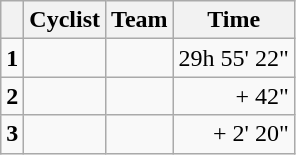<table class=wikitable>
<tr>
<th></th>
<th>Cyclist</th>
<th>Team</th>
<th>Time</th>
</tr>
<tr>
<td><strong>1</strong></td>
<td></td>
<td></td>
<td align="right">29h 55' 22"</td>
</tr>
<tr>
<td><strong>2</strong></td>
<td></td>
<td></td>
<td align="right">+ 42"</td>
</tr>
<tr>
<td><strong>3</strong></td>
<td></td>
<td></td>
<td align="right">+ 2' 20"</td>
</tr>
</table>
